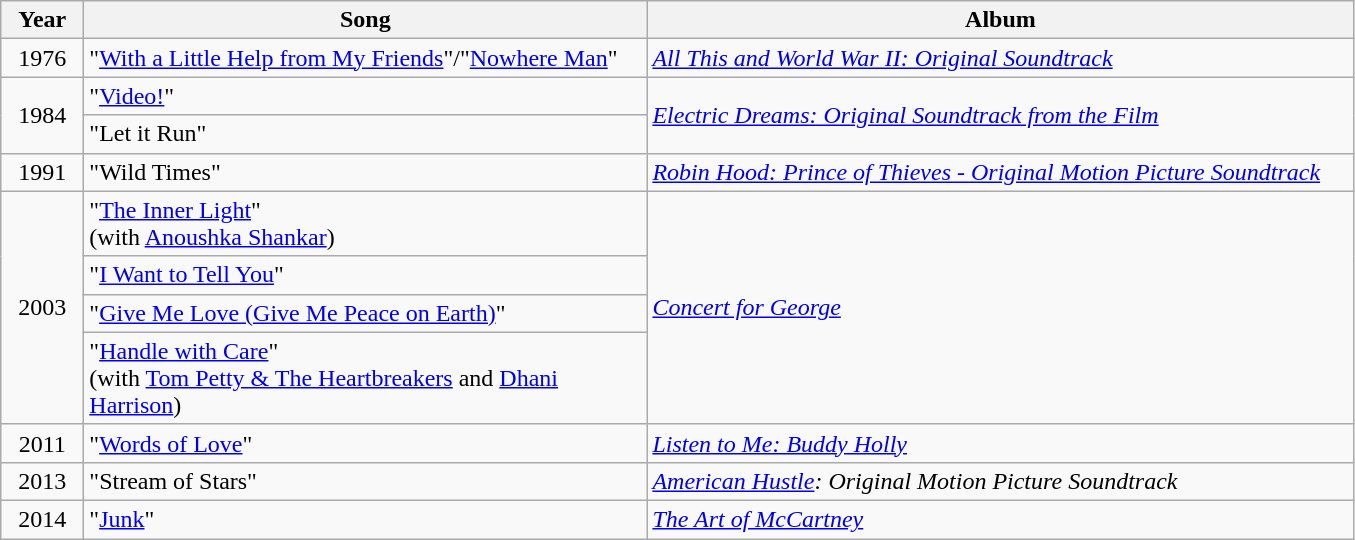<table class="wikitable sortable">
<tr>
<th style="width:3em">Year</th>
<th style="width:23em">Song</th>
<th style="width:29em">Album</th>
</tr>
<tr>
<td align="center">1976</td>
<td>"<a href='#'>With a Little Help from My Friends</a>"/"<a href='#'>Nowhere Man</a>"</td>
<td><em><a href='#'>All This and World War II: Original Soundtrack</a></em></td>
</tr>
<tr>
<td align="center" rowspan="2">1984</td>
<td>"<a href='#'>Video!</a>"</td>
<td rowspan="2"><em><a href='#'>Electric Dreams: Original Soundtrack from the Film</a></em></td>
</tr>
<tr>
<td>"Let it Run"</td>
</tr>
<tr>
<td align="center">1991</td>
<td>"Wild Times"</td>
<td><em><a href='#'>Robin Hood: Prince of Thieves - Original Motion Picture Soundtrack</a></em></td>
</tr>
<tr>
<td align="center" rowspan="4">2003</td>
<td>"<a href='#'>The Inner Light</a>"<br>(with <a href='#'>Anoushka Shankar</a>)</td>
<td rowspan="4"><em><a href='#'>Concert for George</a></em></td>
</tr>
<tr>
<td>"<a href='#'>I Want to Tell You</a>"</td>
</tr>
<tr>
<td>"<a href='#'>Give Me Love (Give Me Peace on Earth)</a>"</td>
</tr>
<tr>
<td>"<a href='#'>Handle with Care</a>"<br>(with <a href='#'>Tom Petty & The Heartbreakers</a> and <a href='#'>Dhani Harrison</a>)</td>
</tr>
<tr>
<td align="center">2011</td>
<td>"<a href='#'>Words of Love</a>"</td>
<td><em><a href='#'>Listen to Me: Buddy Holly</a></em></td>
</tr>
<tr>
<td align="center">2013</td>
<td>"Stream of Stars"</td>
<td><em><a href='#'>American Hustle</a>: Original Motion Picture Soundtrack</em></td>
</tr>
<tr>
<td align="center">2014</td>
<td>"<a href='#'>Junk</a>"</td>
<td><em><a href='#'>The Art of McCartney</a></em></td>
</tr>
</table>
